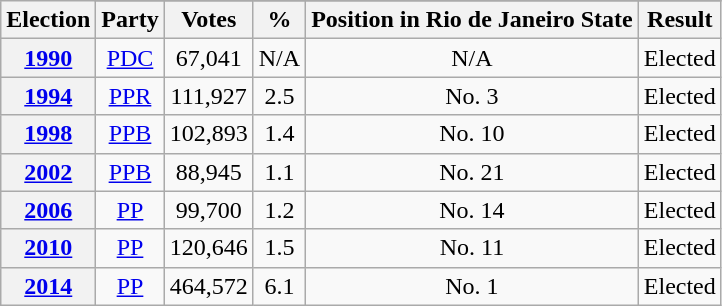<table class=wikitable style="text-align: center;">
<tr>
<th rowspan=2>Election</th>
</tr>
<tr>
<th>Party</th>
<th>Votes</th>
<th>%</th>
<th>Position in Rio de Janeiro State</th>
<th>Result</th>
</tr>
<tr>
<th><a href='#'>1990</a></th>
<td><a href='#'>PDC</a></td>
<td>67,041</td>
<td>N/A</td>
<td>N/A</td>
<td>Elected</td>
</tr>
<tr>
<th><a href='#'>1994</a></th>
<td><a href='#'>PPR</a></td>
<td>111,927</td>
<td>2.5</td>
<td>No. 3</td>
<td>Elected</td>
</tr>
<tr>
<th><a href='#'>1998</a></th>
<td><a href='#'>PPB</a></td>
<td>102,893</td>
<td>1.4</td>
<td>No. 10</td>
<td>Elected</td>
</tr>
<tr>
<th><a href='#'>2002</a></th>
<td><a href='#'>PPB</a></td>
<td>88,945</td>
<td>1.1</td>
<td>No. 21</td>
<td>Elected</td>
</tr>
<tr>
<th><a href='#'>2006</a></th>
<td><a href='#'>PP</a></td>
<td>99,700</td>
<td>1.2</td>
<td>No. 14</td>
<td>Elected</td>
</tr>
<tr>
<th><a href='#'>2010</a></th>
<td><a href='#'>PP</a></td>
<td>120,646</td>
<td>1.5</td>
<td>No. 11</td>
<td>Elected</td>
</tr>
<tr>
<th><a href='#'>2014</a></th>
<td><a href='#'>PP</a></td>
<td>464,572</td>
<td>6.1</td>
<td>No. 1</td>
<td>Elected</td>
</tr>
</table>
